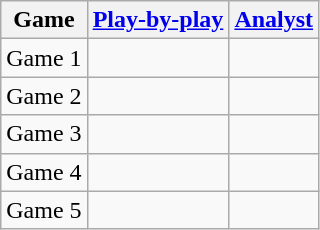<table class=wikitable>
<tr>
<th>Game</th>
<th><a href='#'>Play-by-play</a></th>
<th><a href='#'>Analyst</a></th>
</tr>
<tr>
<td>Game 1</td>
<td></td>
<td></td>
</tr>
<tr>
<td>Game 2</td>
<td></td>
<td></td>
</tr>
<tr>
<td>Game 3</td>
<td></td>
<td></td>
</tr>
<tr>
<td>Game 4</td>
<td></td>
<td></td>
</tr>
<tr>
<td>Game 5</td>
<td></td>
<td></td>
</tr>
</table>
